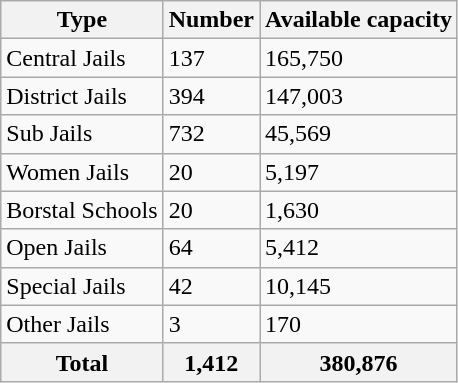<table class="wikitable">
<tr>
<th>Type</th>
<th>Number</th>
<th>Available capacity</th>
</tr>
<tr>
<td>Central Jails</td>
<td>137</td>
<td>165,750</td>
</tr>
<tr>
<td>District Jails</td>
<td>394</td>
<td>147,003</td>
</tr>
<tr>
<td>Sub Jails</td>
<td>732</td>
<td>45,569</td>
</tr>
<tr>
<td>Women Jails</td>
<td>20</td>
<td>5,197</td>
</tr>
<tr>
<td>Borstal Schools</td>
<td>20</td>
<td>1,630</td>
</tr>
<tr>
<td>Open Jails</td>
<td>64</td>
<td>5,412</td>
</tr>
<tr>
<td>Special Jails</td>
<td>42</td>
<td>10,145</td>
</tr>
<tr>
<td>Other Jails</td>
<td>3</td>
<td>170</td>
</tr>
<tr>
<th>Total</th>
<th>1,412</th>
<th>380,876</th>
</tr>
</table>
